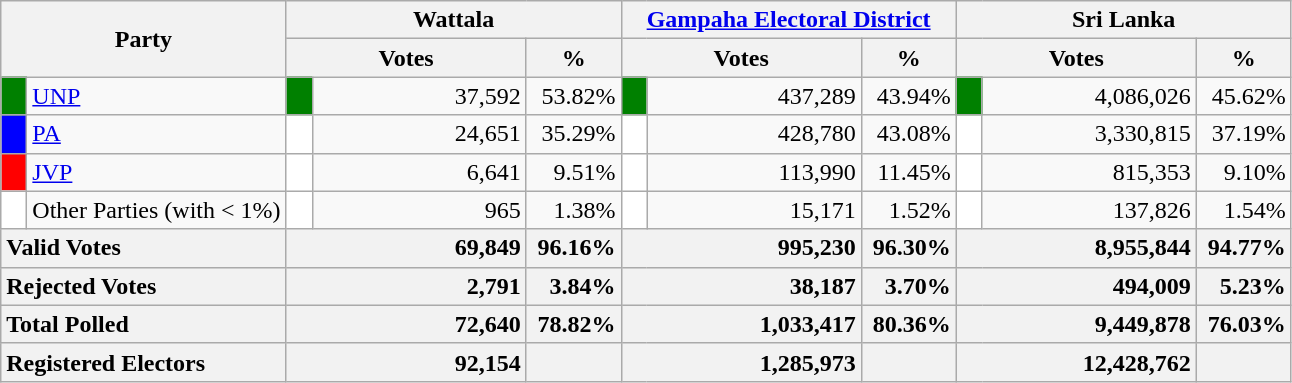<table class="wikitable">
<tr>
<th colspan="2" width="144px"rowspan="2">Party</th>
<th colspan="3" width="216px">Wattala</th>
<th colspan="3" width="216px"><a href='#'>Gampaha Electoral District</a></th>
<th colspan="3" width="216px">Sri Lanka</th>
</tr>
<tr>
<th colspan="2" width="144px">Votes</th>
<th>%</th>
<th colspan="2" width="144px">Votes</th>
<th>%</th>
<th colspan="2" width="144px">Votes</th>
<th>%</th>
</tr>
<tr>
<td style="background-color:green;" width="10px"></td>
<td style="text-align:left;"><a href='#'>UNP</a></td>
<td style="background-color:green;" width="10px"></td>
<td style="text-align:right;">37,592</td>
<td style="text-align:right;">53.82%</td>
<td style="background-color:green;" width="10px"></td>
<td style="text-align:right;">437,289</td>
<td style="text-align:right;">43.94%</td>
<td style="background-color:green;" width="10px"></td>
<td style="text-align:right;">4,086,026</td>
<td style="text-align:right;">45.62%</td>
</tr>
<tr>
<td style="background-color:blue;" width="10px"></td>
<td style="text-align:left;"><a href='#'>PA</a></td>
<td style="background-color:white;" width="10px"></td>
<td style="text-align:right;">24,651</td>
<td style="text-align:right;">35.29%</td>
<td style="background-color:white;" width="10px"></td>
<td style="text-align:right;">428,780</td>
<td style="text-align:right;">43.08%</td>
<td style="background-color:white;" width="10px"></td>
<td style="text-align:right;">3,330,815</td>
<td style="text-align:right;">37.19%</td>
</tr>
<tr>
<td style="background-color:red;" width="10px"></td>
<td style="text-align:left;"><a href='#'>JVP</a></td>
<td style="background-color:white;" width="10px"></td>
<td style="text-align:right;">6,641</td>
<td style="text-align:right;">9.51%</td>
<td style="background-color:white;" width="10px"></td>
<td style="text-align:right;">113,990</td>
<td style="text-align:right;">11.45%</td>
<td style="background-color:white;" width="10px"></td>
<td style="text-align:right;">815,353</td>
<td style="text-align:right;">9.10%</td>
</tr>
<tr>
<td style="background-color:white;" width="10px"></td>
<td style="text-align:left;">Other Parties (with < 1%)</td>
<td style="background-color:white;" width="10px"></td>
<td style="text-align:right;">965</td>
<td style="text-align:right;">1.38%</td>
<td style="background-color:white;" width="10px"></td>
<td style="text-align:right;">15,171</td>
<td style="text-align:right;">1.52%</td>
<td style="background-color:white;" width="10px"></td>
<td style="text-align:right;">137,826</td>
<td style="text-align:right;">1.54%</td>
</tr>
<tr>
<th colspan="2" width="144px"style="text-align:left;">Valid Votes</th>
<th style="text-align:right;"colspan="2" width="144px">69,849</th>
<th style="text-align:right;">96.16%</th>
<th style="text-align:right;"colspan="2" width="144px">995,230</th>
<th style="text-align:right;">96.30%</th>
<th style="text-align:right;"colspan="2" width="144px">8,955,844</th>
<th style="text-align:right;">94.77%</th>
</tr>
<tr>
<th colspan="2" width="144px"style="text-align:left;">Rejected Votes</th>
<th style="text-align:right;"colspan="2" width="144px">2,791</th>
<th style="text-align:right;">3.84%</th>
<th style="text-align:right;"colspan="2" width="144px">38,187</th>
<th style="text-align:right;">3.70%</th>
<th style="text-align:right;"colspan="2" width="144px">494,009</th>
<th style="text-align:right;">5.23%</th>
</tr>
<tr>
<th colspan="2" width="144px"style="text-align:left;">Total Polled</th>
<th style="text-align:right;"colspan="2" width="144px">72,640</th>
<th style="text-align:right;">78.82%</th>
<th style="text-align:right;"colspan="2" width="144px">1,033,417</th>
<th style="text-align:right;">80.36%</th>
<th style="text-align:right;"colspan="2" width="144px">9,449,878</th>
<th style="text-align:right;">76.03%</th>
</tr>
<tr>
<th colspan="2" width="144px"style="text-align:left;">Registered Electors</th>
<th style="text-align:right;"colspan="2" width="144px">92,154</th>
<th></th>
<th style="text-align:right;"colspan="2" width="144px">1,285,973</th>
<th></th>
<th style="text-align:right;"colspan="2" width="144px">12,428,762</th>
<th></th>
</tr>
</table>
